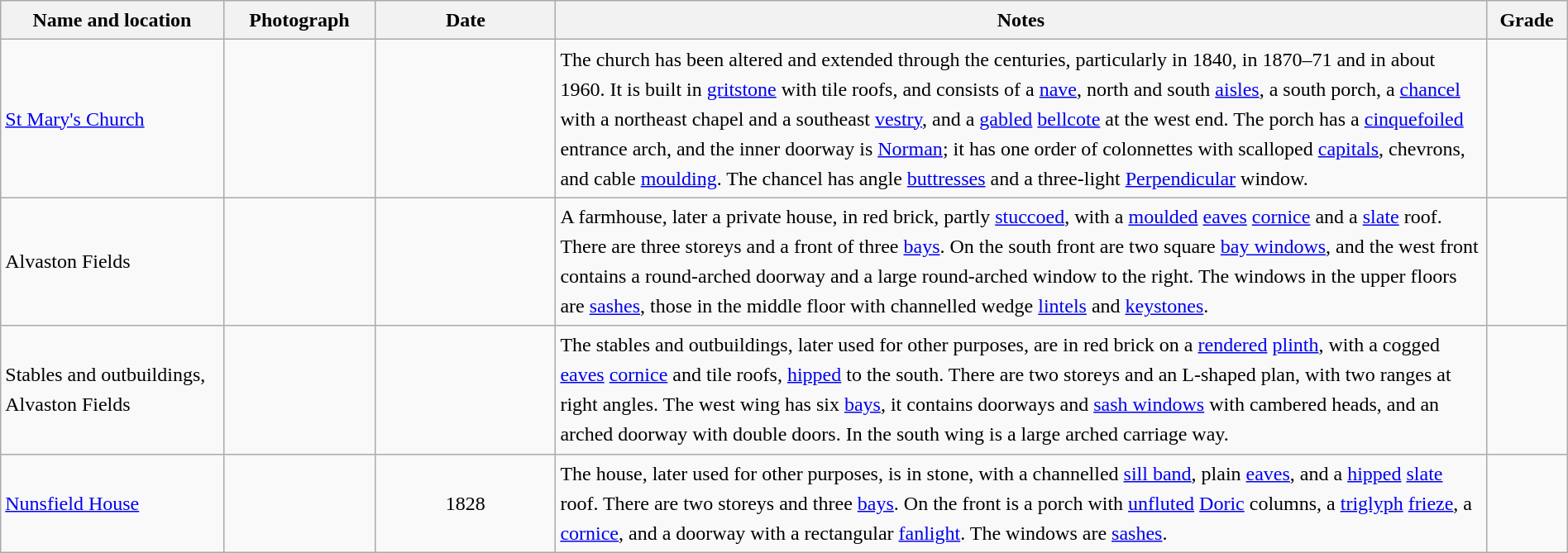<table class="wikitable sortable plainrowheaders" style="width:100%; border:0px; text-align:left; line-height:150%">
<tr>
<th scope="col"  style="width:150px">Name and location</th>
<th scope="col"  style="width:100px" class="unsortable">Photograph</th>
<th scope="col"  style="width:120px">Date</th>
<th scope="col"  style="width:650px" class="unsortable">Notes</th>
<th scope="col"  style="width:50px">Grade</th>
</tr>
<tr>
<td><a href='#'>St Mary's Church</a><br><small></small></td>
<td></td>
<td align="center"></td>
<td>The church has been altered and extended through the centuries, particularly in 1840, in 1870–71 and in about 1960.  It is built in <a href='#'>gritstone</a> with tile roofs, and consists of a <a href='#'>nave</a>, north and south <a href='#'>aisles</a>, a south porch, a <a href='#'>chancel</a> with a northeast chapel and a southeast <a href='#'>vestry</a>, and a <a href='#'>gabled</a> <a href='#'>bellcote</a> at the west end.  The porch has a <a href='#'>cinquefoiled</a> entrance arch, and the inner doorway is <a href='#'>Norman</a>; it has one order of colonnettes with scalloped <a href='#'>capitals</a>, chevrons, and cable <a href='#'>moulding</a>.  The chancel has angle <a href='#'>buttresses</a> and a three-light <a href='#'>Perpendicular</a> window.</td>
<td align="center" ></td>
</tr>
<tr>
<td>Alvaston Fields<br><small></small></td>
<td></td>
<td align="center"></td>
<td>A farmhouse, later a private house, in red brick, partly <a href='#'>stuccoed</a>, with a <a href='#'>moulded</a> <a href='#'>eaves</a> <a href='#'>cornice</a> and a <a href='#'>slate</a> roof.  There are three storeys and a front of three <a href='#'>bays</a>.  On the south front are two square <a href='#'>bay windows</a>, and the west front contains a round-arched doorway and a large round-arched window to the right.  The windows in the upper floors are <a href='#'>sashes</a>, those in the middle floor with channelled wedge <a href='#'>lintels</a> and <a href='#'>keystones</a>.</td>
<td align="center" ></td>
</tr>
<tr>
<td>Stables and outbuildings,<br>Alvaston Fields<br><small></small></td>
<td></td>
<td align="center"></td>
<td>The stables and outbuildings, later used for other purposes, are in red brick on a <a href='#'>rendered</a> <a href='#'>plinth</a>, with a cogged <a href='#'>eaves</a> <a href='#'>cornice</a> and tile roofs, <a href='#'>hipped</a> to the south.  There are two storeys and an L-shaped plan, with two ranges at right angles.  The west wing has six <a href='#'>bays</a>, it contains doorways and <a href='#'>sash windows</a> with cambered heads, and an arched doorway with double doors.  In the south wing is a large arched carriage way.</td>
<td align="center" ></td>
</tr>
<tr>
<td><a href='#'>Nunsfield House</a><br><small></small></td>
<td></td>
<td align="center">1828</td>
<td>The house, later used for other purposes, is in stone, with a channelled <a href='#'>sill band</a>, plain <a href='#'>eaves</a>, and a <a href='#'>hipped</a> <a href='#'>slate</a> roof.  There are two storeys and three <a href='#'>bays</a>.  On the front is a porch with <a href='#'>unfluted</a> <a href='#'>Doric</a> columns, a <a href='#'>triglyph</a> <a href='#'>frieze</a>, a <a href='#'>cornice</a>, and a doorway with a rectangular <a href='#'>fanlight</a>.  The windows are <a href='#'>sashes</a>.</td>
<td align="center" ></td>
</tr>
<tr>
</tr>
</table>
